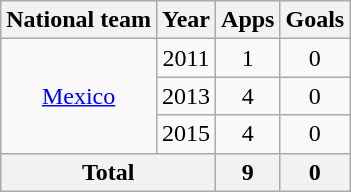<table class="wikitable" style="text-align: center;">
<tr>
<th>National team</th>
<th>Year</th>
<th>Apps</th>
<th>Goals</th>
</tr>
<tr>
<td rowspan="3" valign="center"><a href='#'>Mexico</a></td>
<td>2011</td>
<td>1</td>
<td>0</td>
</tr>
<tr>
<td>2013</td>
<td>4</td>
<td>0</td>
</tr>
<tr>
<td>2015</td>
<td>4</td>
<td>0</td>
</tr>
<tr>
<th colspan="2">Total</th>
<th>9</th>
<th>0</th>
</tr>
</table>
